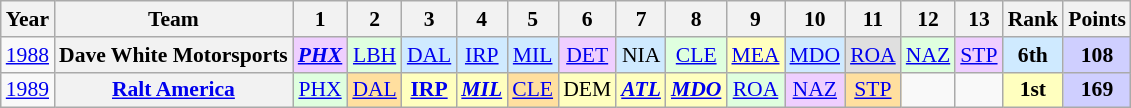<table class="wikitable" style="text-align:center; font-size:90%">
<tr>
<th>Year</th>
<th>Team</th>
<th>1</th>
<th>2</th>
<th>3</th>
<th>4</th>
<th>5</th>
<th>6</th>
<th>7</th>
<th>8</th>
<th>9</th>
<th>10</th>
<th>11</th>
<th>12</th>
<th>13</th>
<th>Rank</th>
<th>Points</th>
</tr>
<tr>
<td><a href='#'>1988</a></td>
<th>Dave White Motorsports</th>
<td style="background:#EFCFFF;"><strong><em><a href='#'>PHX</a></em></strong><br></td>
<td style="background:#DFFFDF;"><a href='#'>LBH</a><br></td>
<td style="background:#CFEAFF;"><a href='#'>DAL</a><br></td>
<td style="background:#CFEAFF;"><a href='#'>IRP</a><br></td>
<td style="background:#CFEAFF;"><a href='#'>MIL</a><br></td>
<td style="background:#EFCFFF;"><a href='#'>DET</a><br></td>
<td style="background:#CFEAFF;">NIA<br></td>
<td style="background:#DFFFDF;"><a href='#'>CLE</a><br></td>
<td style="background:#FFFFBF;"><a href='#'>MEA</a><br></td>
<td style="background:#CFEAFF;"><a href='#'>MDO</a><br></td>
<td style="background:#DFDFDF;"><a href='#'>ROA</a><br></td>
<td style="background:#DFFFDF;"><a href='#'>NAZ</a><br></td>
<td style="background:#EFCFFF;"><a href='#'>STP</a><br></td>
<td style="background:#CFEAFF;"><strong>6th</strong></td>
<td style="background:#CFCFFF;"><strong>108</strong></td>
</tr>
<tr>
<td><a href='#'>1989</a></td>
<th><a href='#'>Ralt America</a></th>
<td style="background:#DFFFDF;"><a href='#'>PHX</a><br></td>
<td style="background:#FFDF9F;"><a href='#'>DAL</a><br></td>
<td style="background:#FFFFBF;"><strong><a href='#'>IRP</a></strong><br></td>
<td style="background:#FFFFBF;"><strong><em><a href='#'>MIL</a></em></strong><br></td>
<td style="background:#FFDF9F;"><a href='#'>CLE</a><br></td>
<td style="background:#FFFFBF;">DEM<br></td>
<td style="background:#FFFFBF;"><strong><em><a href='#'>ATL</a></em></strong><br></td>
<td style="background:#FFFFBF;"><strong><em><a href='#'>MDO</a></em></strong><br></td>
<td style="background:#DFFFDF;"><a href='#'>ROA</a><br></td>
<td style="background:#EFCFFF;"><a href='#'>NAZ</a><br></td>
<td style="background:#FFDF9F;"><a href='#'>STP</a><br></td>
<td></td>
<td></td>
<td style="background:#FFFFBF;"><strong>1st</strong></td>
<td style="background:#CFCFFF;"><strong>169</strong></td>
</tr>
</table>
